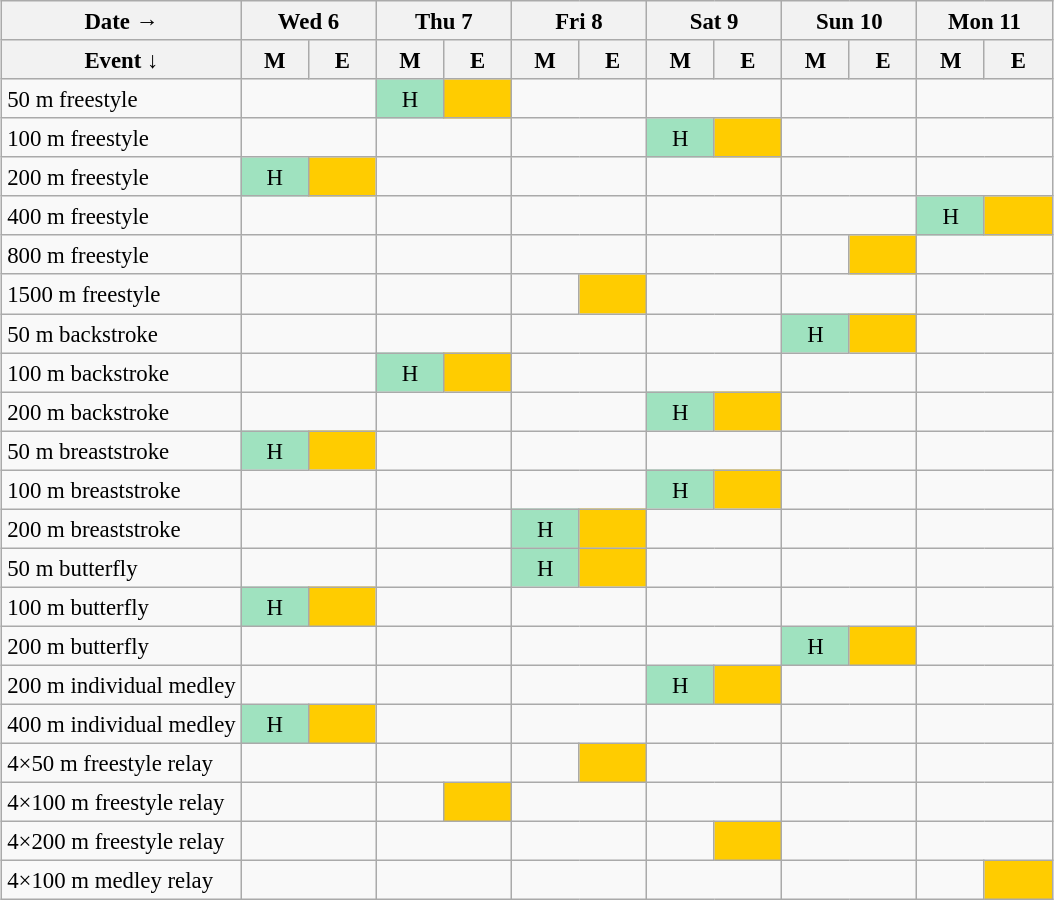<table class="wikitable" style="margin:0.5em auto; font-size:95%; line-height:1.25em;">
<tr style="text-align:center;">
<th>Date →</th>
<th colspan="2">Wed 6</th>
<th colspan="2">Thu 7</th>
<th colspan="2">Fri 8</th>
<th colspan="2">Sat 9</th>
<th colspan="2">Sun 10</th>
<th colspan="2">Mon 11</th>
</tr>
<tr>
<th>Event   ↓</th>
<th style="width:2.5em;">M</th>
<th style="width:2.5em;">E</th>
<th style="width:2.5em;">M</th>
<th style="width:2.5em;">E</th>
<th style="width:2.5em;">M</th>
<th style="width:2.5em;">E</th>
<th style="width:2.5em;">M</th>
<th style="width:2.5em;">E</th>
<th style="width:2.5em;">M</th>
<th style="width:2.5em;">E</th>
<th style="width:2.5em;">M</th>
<th style="width:2.5em;">E</th>
</tr>
<tr style="text-align:center;">
<td style="text-align:left;">50 m freestyle</td>
<td colspan="2"></td>
<td style="background-color:#9fe2bf;">H</td>
<td style="background-color:#ffcc00;"></td>
<td colspan="2"></td>
<td colspan="2"></td>
<td colspan="2"></td>
<td colspan="2"></td>
</tr>
<tr style="text-align:center;">
<td style="text-align:left;">100 m freestyle</td>
<td colspan="2"></td>
<td colspan="2"></td>
<td colspan="2"></td>
<td style="background-color:#9fe2bf;">H</td>
<td style="background-color:#ffcc00;"></td>
<td colspan="2"></td>
<td colspan="2"></td>
</tr>
<tr style="text-align:center;">
<td style="text-align:left;">200 m freestyle</td>
<td style="background-color:#9fe2bf;">H</td>
<td style="background-color:#ffcc00;"></td>
<td colspan="2"></td>
<td colspan="2"></td>
<td colspan="2"></td>
<td colspan="2"></td>
<td colspan="2"></td>
</tr>
<tr style="text-align:center;">
<td style="text-align:left;">400 m freestyle</td>
<td colspan="2"></td>
<td colspan="2"></td>
<td colspan="2"></td>
<td colspan="2"></td>
<td colspan="2"></td>
<td style="background-color:#9fe2bf;">H</td>
<td style="background-color:#ffcc00;"></td>
</tr>
<tr style="text-align:center;">
<td style="text-align:left;">800 m freestyle</td>
<td colspan="2"></td>
<td colspan="2"></td>
<td colspan="2"></td>
<td colspan="2"></td>
<td></td>
<td style="background-color:#ffcc00;"></td>
<td colspan="2"></td>
</tr>
<tr style="text-align:center;">
<td style="text-align:left;">1500 m freestyle</td>
<td colspan="2"></td>
<td colspan="2"></td>
<td></td>
<td style="background-color:#ffcc00;"></td>
<td colspan="2"></td>
<td colspan="2"></td>
<td colspan="2"></td>
</tr>
<tr style="text-align:center;">
<td style="text-align:left;">50 m backstroke</td>
<td colspan="2"></td>
<td colspan="2"></td>
<td colspan="2"></td>
<td colspan="2"></td>
<td style="background-color:#9fe2bf;">H</td>
<td style="background-color:#ffcc00;"></td>
<td colspan="2"></td>
</tr>
<tr style="text-align:center;">
<td style="text-align:left;">100 m backstroke</td>
<td colspan="2"></td>
<td style="background-color:#9fe2bf;">H</td>
<td style="background-color:#ffcc00;"></td>
<td colspan="2"></td>
<td colspan="2"></td>
<td colspan="2"></td>
<td colspan="2"></td>
</tr>
<tr style="text-align:center;">
<td style="text-align:left;">200 m backstroke</td>
<td colspan="2"></td>
<td colspan="2"></td>
<td colspan="2"></td>
<td style="background-color:#9fe2bf;">H</td>
<td style="background-color:#ffcc00;"></td>
<td colspan="2"></td>
<td colspan="2"></td>
</tr>
<tr style="text-align:center;">
<td style="text-align:left;">50 m breaststroke</td>
<td style="background-color:#9fe2bf;">H</td>
<td style="background-color:#ffcc00;"></td>
<td colspan="2"></td>
<td colspan="2"></td>
<td colspan="2"></td>
<td colspan="2"></td>
<td colspan="2"></td>
</tr>
<tr style="text-align:center;">
<td style="text-align:left;">100 m breaststroke</td>
<td colspan="2"></td>
<td colspan="2"></td>
<td colspan="2"></td>
<td style="background-color:#9fe2bf;">H</td>
<td style="background-color:#ffcc00;"></td>
<td colspan="2"></td>
<td colspan="2"></td>
</tr>
<tr style="text-align:center;">
<td style="text-align:left;">200 m breaststroke</td>
<td colspan="2"></td>
<td colspan="2"></td>
<td style="background-color:#9fe2bf;">H</td>
<td style="background-color:#ffcc00;"></td>
<td colspan="2"></td>
<td colspan="2"></td>
<td colspan="2"></td>
</tr>
<tr style="text-align:center;">
<td style="text-align:left;">50 m butterfly</td>
<td colspan="2"></td>
<td colspan="2"></td>
<td style="background-color:#9fe2bf;">H</td>
<td style="background-color:#ffcc00;"></td>
<td colspan="2"></td>
<td colspan="2"></td>
<td colspan="2"></td>
</tr>
<tr style="text-align:center;">
<td style="text-align:left;">100 m butterfly</td>
<td style="background-color:#9fe2bf;">H</td>
<td style="background-color:#ffcc00;"></td>
<td colspan="2"></td>
<td colspan="2"></td>
<td colspan="2"></td>
<td colspan="2"></td>
<td colspan="2"></td>
</tr>
<tr style="text-align:center;">
<td style="text-align:left;">200 m butterfly</td>
<td colspan="2"></td>
<td colspan="2"></td>
<td colspan="2"></td>
<td colspan="2"></td>
<td style="background-color:#9fe2bf;">H</td>
<td style="background-color:#ffcc00;"></td>
<td colspan="2"></td>
</tr>
<tr style="text-align:center;">
<td style="text-align:left;">200 m individual medley</td>
<td colspan="2"></td>
<td colspan="2"></td>
<td colspan="2"></td>
<td style="background-color:#9fe2bf;">H</td>
<td style="background-color:#ffcc00;"></td>
<td colspan="2"></td>
<td colspan="2"></td>
</tr>
<tr style="text-align:center;">
<td style="text-align:left;">400 m individual medley</td>
<td style="background-color:#9fe2bf;">H</td>
<td style="background-color:#ffcc00;"></td>
<td colspan="2"></td>
<td colspan="2"></td>
<td colspan="2"></td>
<td colspan="2"></td>
<td colspan="2"></td>
</tr>
<tr style="text-align:center;">
<td style="text-align:left;">4×50 m freestyle relay</td>
<td colspan="2"></td>
<td colspan="2"></td>
<td></td>
<td style="background-color:#ffcc00;"></td>
<td colspan="2"></td>
<td colspan="2"></td>
<td colspan="2"></td>
</tr>
<tr style="text-align:center;">
<td style="text-align:left;">4×100 m freestyle relay</td>
<td colspan="2"></td>
<td></td>
<td style="background-color:#ffcc00;"></td>
<td colspan="2"></td>
<td colspan="2"></td>
<td colspan="2"></td>
<td colspan="2"></td>
</tr>
<tr style="text-align:center;">
<td style="text-align:left;">4×200 m freestyle relay</td>
<td colspan="2"></td>
<td colspan="2"></td>
<td colspan="2"></td>
<td></td>
<td style="background-color:#ffcc00;"></td>
<td colspan="2"></td>
<td colspan="2"></td>
</tr>
<tr style="text-align:center;">
<td style="text-align:left;">4×100 m medley relay</td>
<td colspan="2"></td>
<td colspan="2"></td>
<td colspan="2"></td>
<td colspan="2"></td>
<td colspan="2"></td>
<td></td>
<td style="background-color:#ffcc00;"></td>
</tr>
</table>
